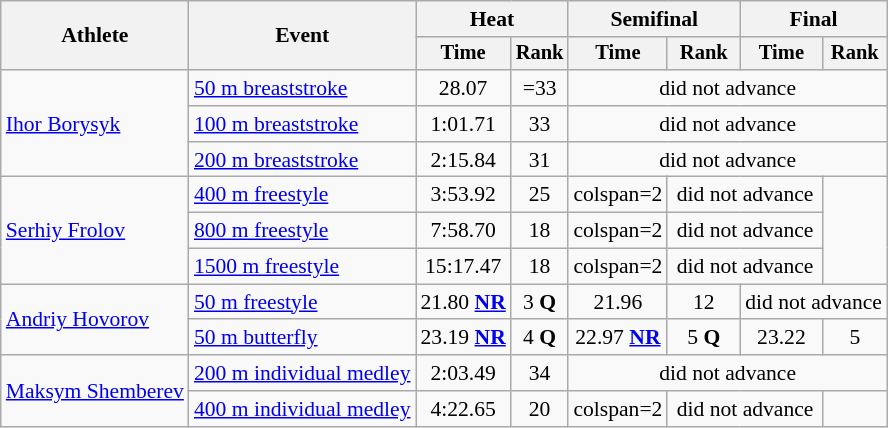<table class=wikitable style="font-size:90%">
<tr>
<th rowspan="2">Athlete</th>
<th rowspan="2">Event</th>
<th colspan="2">Heat</th>
<th colspan="2">Semifinal</th>
<th colspan="2">Final</th>
</tr>
<tr style="font-size:95%">
<th>Time</th>
<th>Rank</th>
<th>Time</th>
<th>Rank</th>
<th>Time</th>
<th>Rank</th>
</tr>
<tr align=center>
<td align=left rowspan=3><a href='#'>Ihor Borysyk</a></td>
<td align=left><a href='#'>50 m breaststroke</a></td>
<td>28.07</td>
<td>=33</td>
<td colspan=4>did not advance</td>
</tr>
<tr align=center>
<td align=left><a href='#'>100 m breaststroke</a></td>
<td>1:01.71</td>
<td>33</td>
<td colspan=4>did not advance</td>
</tr>
<tr align=center>
<td align=left><a href='#'>200 m breaststroke</a></td>
<td>2:15.84</td>
<td>31</td>
<td colspan=4>did not advance</td>
</tr>
<tr align=center>
<td align=left rowspan=3><a href='#'>Serhiy Frolov</a></td>
<td align=left><a href='#'>400 m freestyle</a></td>
<td>3:53.92</td>
<td>25</td>
<td>colspan=2 </td>
<td colspan=2>did not advance</td>
</tr>
<tr align=center>
<td align=left><a href='#'>800 m freestyle</a></td>
<td>7:58.70</td>
<td>18</td>
<td>colspan=2 </td>
<td colspan=2>did not advance</td>
</tr>
<tr align=center>
<td align=left><a href='#'>1500 m freestyle</a></td>
<td>15:17.47</td>
<td>18</td>
<td>colspan=2 </td>
<td colspan=2>did not advance</td>
</tr>
<tr align=center>
<td align=left rowspan=2><a href='#'>Andriy Hovorov</a></td>
<td align=left><a href='#'>50 m freestyle</a></td>
<td>21.80 <strong><a href='#'>NR</a></strong></td>
<td>3 <strong>Q</strong></td>
<td>21.96</td>
<td>12</td>
<td colspan=2>did not advance</td>
</tr>
<tr align=center>
<td align=left><a href='#'>50 m butterfly</a></td>
<td>23.19 <strong><a href='#'>NR</a></strong></td>
<td>4 <strong>Q</strong></td>
<td>22.97 <strong><a href='#'>NR</a></strong></td>
<td>5 <strong>Q</strong></td>
<td>23.22</td>
<td>5</td>
</tr>
<tr align=center>
<td align=left rowspan=2><a href='#'>Maksym Shemberev</a></td>
<td align=left><a href='#'>200 m individual medley</a></td>
<td>2:03.49</td>
<td>34</td>
<td colspan=4>did not advance</td>
</tr>
<tr align=center>
<td align=left><a href='#'>400 m individual medley</a></td>
<td>4:22.65</td>
<td>20</td>
<td>colspan=2 </td>
<td colspan=2>did not advance</td>
</tr>
</table>
